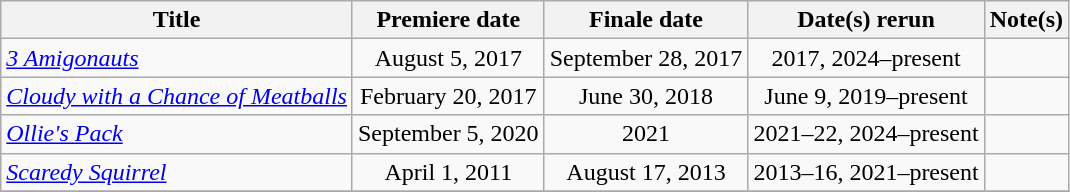<table class="wikitable plainrowheaders sortable" style="text-align:center;">
<tr>
<th scope="col">Title</th>
<th scope="col">Premiere date</th>
<th scope="col">Finale date</th>
<th scope="col">Date(s) rerun</th>
<th class="unsortable">Note(s)</th>
</tr>
<tr>
<td scope="row" style="text-align:left;"><em><a href='#'>3 Amigonauts</a></em></td>
<td>August 5, 2017</td>
<td>September 28, 2017</td>
<td>2017, 2024–present</td>
<td></td>
</tr>
<tr>
<td scope="row" style="text-align:left;"><em><a href='#'>Cloudy with a Chance of Meatballs</a></em></td>
<td>February 20, 2017</td>
<td>June 30, 2018</td>
<td>June 9, 2019–present</td>
<td></td>
</tr>
<tr>
<td scope="row" style="text-align:left;"><em><a href='#'>Ollie's Pack</a></em></td>
<td>September 5, 2020</td>
<td>2021</td>
<td>2021–22, 2024–present</td>
<td></td>
</tr>
<tr>
<td scope="row" style="text-align:left;"><em><a href='#'>Scaredy Squirrel</a></em></td>
<td>April 1, 2011</td>
<td>August 17, 2013</td>
<td>2013–16, 2021–present</td>
<td></td>
</tr>
<tr>
</tr>
</table>
